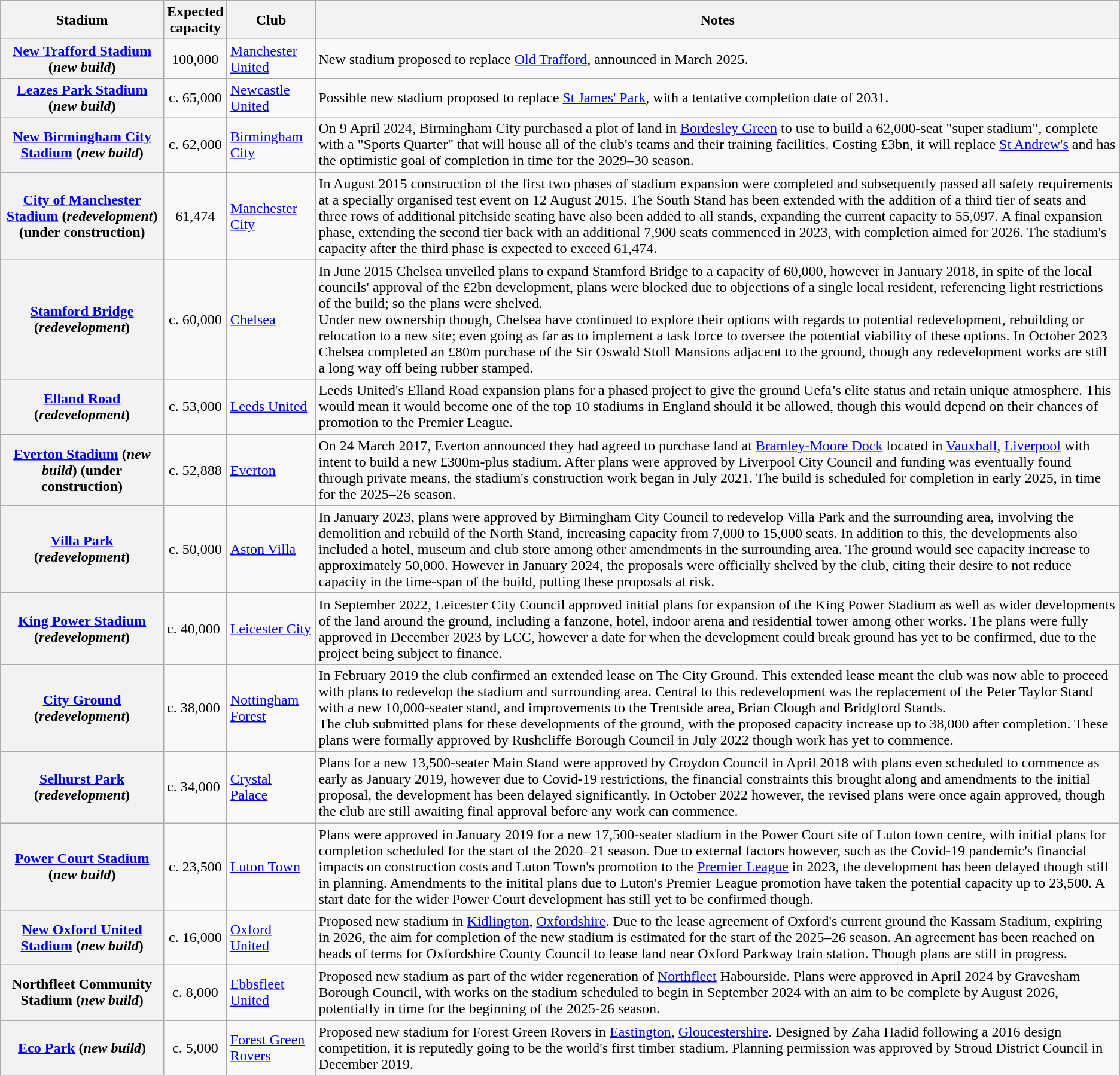<table class="wikitable plainrowheaders">
<tr>
<th scope="col">Stadium</th>
<th scope="col">Expected<br>capacity</th>
<th scope="col">Club</th>
<th scope="col">Notes</th>
</tr>
<tr>
<th scope="row"><a href='#'>New Trafford Stadium</a> (<em>new build</em>)</th>
<td style="text-align:center;">100,000</td>
<td><a href='#'>Manchester United</a></td>
<td>New stadium proposed to replace <a href='#'>Old Trafford</a>, announced in March 2025.</td>
</tr>
<tr>
<th scope="row"><a href='#'>Leazes Park Stadium</a> (<em>new build</em>)</th>
<td style="text-align:center;">c. 65,000</td>
<td><a href='#'>Newcastle United</a></td>
<td>Possible new stadium proposed to replace <a href='#'>St James' Park</a>, with a tentative completion date of 2031.</td>
</tr>
<tr>
<th scope="row"><a href='#'>New Birmingham City Stadium</a> (<em>new build</em>)</th>
<td style="text-align:center;">c. 62,000</td>
<td><a href='#'>Birmingham City</a></td>
<td>On 9 April 2024, Birmingham City purchased a plot of land in <a href='#'>Bordesley Green</a> to use to build a 62,000-seat "super stadium", complete with a "Sports Quarter" that will house all of the club's teams and their training facilities. Costing £3bn, it will replace <a href='#'>St Andrew's</a> and has the optimistic goal of completion in time for the 2029–30 season.</td>
</tr>
<tr>
<th scope="row"><a href='#'>City of Manchester Stadium</a> (<em>redevelopment</em>) (<strong>under construction</strong>)</th>
<td style="text-align:center;">61,474</td>
<td><a href='#'>Manchester City</a></td>
<td>In August 2015 construction of the first two phases of stadium expansion were completed and subsequently passed all safety requirements at a specially organised test event on 12 August 2015. The South Stand has been extended with the addition of a third tier of seats and three rows of additional pitchside seating have also been added to all stands, expanding the current capacity to 55,097. A final expansion phase, extending the second tier back with an additional 7,900 seats commenced in 2023, with completion aimed for 2026. The stadium's capacity after the third phase is expected to exceed 61,474.</td>
</tr>
<tr>
<th scope="row"><a href='#'>Stamford Bridge</a> (<em>redevelopment</em>)</th>
<td style="text-align:center;">c. 60,000</td>
<td><a href='#'>Chelsea</a></td>
<td>In June 2015 Chelsea unveiled plans to expand Stamford Bridge to a capacity of 60,000, however in January 2018, in spite of the local councils' approval of the £2bn development, plans were blocked due to objections of a single local resident, referencing light restrictions of the build; so the plans were shelved.<br>Under new ownership though, Chelsea have continued to explore their options with regards to potential redevelopment, rebuilding or relocation to a new site; even going as far as to implement a task force to oversee the potential viability of these options. In October 2023 Chelsea completed an £80m purchase of the Sir Oswald Stoll Mansions adjacent to the ground, though any redevelopment works are still a long way off being rubber stamped.</td>
</tr>
<tr>
<th scope="row"><a href='#'>Elland Road</a> (<em>redevelopment</em>)</th>
<td style="text-align:center;">c. 53,000</td>
<td><a href='#'>Leeds United</a></td>
<td>Leeds United's Elland Road expansion plans for a phased project to give the ground Uefa’s elite status and retain unique atmosphere. This would mean it would become one of the top 10 stadiums in England should it be allowed, though this would depend on their chances of promotion to the Premier League.</td>
</tr>
<tr>
<th scope="row"><a href='#'>Everton Stadium</a> (<em>new build</em>) (<strong>under construction</strong>)</th>
<td style="text-align:center;">c. 52,888</td>
<td><a href='#'>Everton</a></td>
<td>On 24 March 2017, Everton announced they had agreed to purchase land at <a href='#'>Bramley-Moore Dock</a> located in <a href='#'>Vauxhall</a>, <a href='#'>Liverpool</a> with intent to build a new £300m-plus stadium. After plans were approved by Liverpool City Council and funding was eventually found through private means, the stadium's construction work began in July 2021. The build is scheduled for completion in early 2025, in time for the 2025–26 season.</td>
</tr>
<tr>
<th scope="row"><a href='#'>Villa Park</a> (<em>redevelopment</em>)</th>
<td style="text-align:center;">c. 50,000</td>
<td><a href='#'>Aston Villa</a></td>
<td>In January 2023, plans were approved by Birmingham City Council to redevelop Villa Park and the surrounding area, involving the demolition and rebuild of the North Stand, increasing capacity from 7,000 to 15,000 seats. In addition to this, the developments also included a hotel, museum and club store among other amendments in the surrounding area. The ground would see capacity increase to approximately 50,000. However in January 2024, the proposals were officially shelved by the club, citing their desire to not reduce capacity in the time-span of the build, putting these proposals at risk.</td>
</tr>
<tr>
<th scope="row"><a href='#'>King Power Stadium</a> (<em>redevelopment</em>)</th>
<td>c. 40,000</td>
<td><a href='#'>Leicester City</a></td>
<td>In September 2022, Leicester City Council approved initial plans for expansion of the King Power Stadium as well as wider developments of the land around the ground, including a fanzone, hotel, indoor arena and residential tower among other works. The plans were fully approved in December 2023 by LCC, however a date for when the development could break ground has yet to be confirmed, due to the project being subject to finance.</td>
</tr>
<tr>
<th scope="row"><a href='#'>City Ground</a> (<em>redevelopment</em>)</th>
<td>c. 38,000</td>
<td><a href='#'>Nottingham Forest</a></td>
<td>In February 2019 the club confirmed an extended lease on The City Ground. This extended lease meant the club was now able to proceed with plans to redevelop the stadium and surrounding area. Central to this redevelopment was the replacement of the Peter Taylor Stand with a new 10,000-seater stand, and improvements to the Trentside area, Brian Clough and Bridgford Stands.<br>The club submitted plans for these developments of the ground, with the proposed capacity increase up to 38,000 after completion. These plans were formally approved by Rushcliffe Borough Council in July 2022 though work has yet to commence.</td>
</tr>
<tr>
<th scope="row"><a href='#'>Selhurst Park</a> (<em>redevelopment</em>)</th>
<td>c. 34,000</td>
<td><a href='#'>Crystal Palace</a></td>
<td>Plans for a new 13,500-seater Main Stand were approved by Croydon Council in April 2018 with plans even scheduled to commence as early as January 2019, however due to Covid-19 restrictions, the financial constraints this brought along and amendments to the initial proposal, the development has been delayed significantly. In October 2022 however, the revised plans were once again approved, though the club are still awaiting final approval before any work can commence.</td>
</tr>
<tr>
<th scope="row"><a href='#'>Power Court Stadium</a> (<em>new build</em>)</th>
<td style="text-align:center;">c. 23,500</td>
<td><a href='#'>Luton Town</a></td>
<td>Plans were approved in January 2019 for a new 17,500-seater stadium in the Power Court site of Luton town centre, with initial plans for completion scheduled for the start of the 2020–21 season. Due to external factors however, such as the Covid-19 pandemic's financial impacts on construction costs and Luton Town's promotion to the <a href='#'>Premier League</a> in 2023, the development has been delayed though still in planning. Amendments to the initital plans due to Luton's Premier League promotion have taken the potential capacity up to 23,500. A start date for the wider Power Court development has still yet to be confirmed though.</td>
</tr>
<tr>
<th scope="row"><a href='#'>New Oxford United Stadium</a> (<em>new build</em>)</th>
<td style="text-align:center;">c. 16,000</td>
<td><a href='#'>Oxford United</a></td>
<td>Proposed new stadium in <a href='#'>Kidlington</a>, <a href='#'>Oxfordshire</a>. Due to the lease agreement of Oxford's current ground the Kassam Stadium, expiring in 2026, the aim for completion of the new stadium is estimated for the start of the 2025–26 season. An agreement has been reached on heads of terms for Oxfordshire County Council to lease land near Oxford Parkway train station. Though plans are still in progress.</td>
</tr>
<tr>
<th scope="row">Northfleet Community Stadium (<em>new build</em>)</th>
<td style="text-align:center;">c. 8,000</td>
<td><a href='#'>Ebbsfleet United</a></td>
<td>Proposed new stadium as part of the wider regeneration of <a href='#'>Northfleet</a> Habourside. Plans were approved in April 2024 by Gravesham Borough Council, with works on the stadium scheduled to begin in September 2024 with an aim to be complete by August 2026, potentially in time for the beginning of the 2025-26 season.</td>
</tr>
<tr>
<th scope="row"><a href='#'>Eco Park</a> (<em>new build</em>)</th>
<td style="text-align:center;">c. 5,000</td>
<td><a href='#'>Forest Green Rovers</a></td>
<td>Proposed new stadium for Forest Green Rovers in <a href='#'>Eastington</a>, <a href='#'>Gloucestershire</a>. Designed by Zaha Hadid following a 2016 design competition, it is reputedly going to be the world's first timber stadium. Planning permission was approved by Stroud District Council in December 2019.</td>
</tr>
</table>
